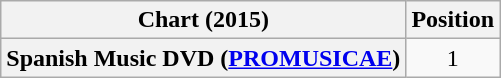<table class="wikitable sortable plainrowheaders" style="text-align:center">
<tr>
<th scope="col">Chart (2015)</th>
<th scope="col">Position</th>
</tr>
<tr>
<th scope="row">Spanish Music DVD (<a href='#'>PROMUSICAE</a>)</th>
<td>1</td>
</tr>
</table>
